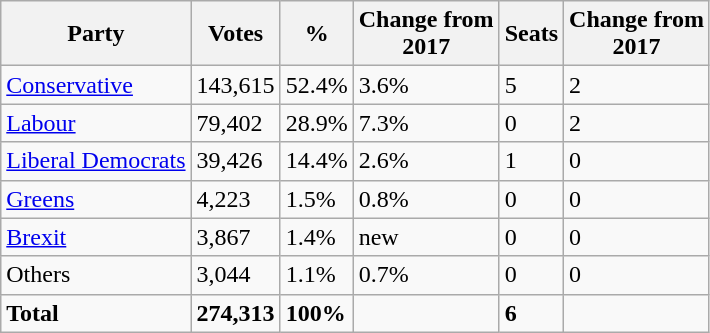<table class="wikitable col2right col3right">
<tr>
<th>Party</th>
<th>Votes</th>
<th>%</th>
<th>Change from<br>2017</th>
<th>Seats</th>
<th>Change from<br>2017</th>
</tr>
<tr>
<td><a href='#'>Conservative</a></td>
<td>143,615</td>
<td>52.4%</td>
<td>3.6%</td>
<td>5</td>
<td>2</td>
</tr>
<tr>
<td><a href='#'>Labour</a></td>
<td>79,402</td>
<td>28.9%</td>
<td>7.3%</td>
<td>0</td>
<td>2</td>
</tr>
<tr>
<td><a href='#'>Liberal Democrats</a></td>
<td>39,426</td>
<td>14.4%</td>
<td>2.6%</td>
<td>1</td>
<td>0</td>
</tr>
<tr>
<td><a href='#'>Greens</a></td>
<td>4,223</td>
<td>1.5%</td>
<td>0.8%</td>
<td>0</td>
<td>0</td>
</tr>
<tr>
<td><a href='#'>Brexit</a></td>
<td>3,867</td>
<td>1.4%</td>
<td>new</td>
<td>0</td>
<td>0</td>
</tr>
<tr>
<td>Others</td>
<td>3,044</td>
<td>1.1%</td>
<td>0.7%</td>
<td>0</td>
<td>0</td>
</tr>
<tr>
<td><strong>Total</strong></td>
<td><strong>274,313</strong></td>
<td><strong>100%</strong></td>
<td></td>
<td><strong>6</strong></td>
<td></td>
</tr>
</table>
